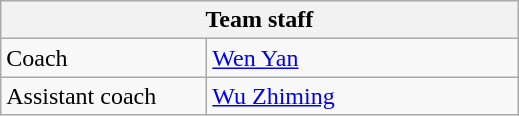<table class="wikitable">
<tr>
<th colspan="2">Team staff</th>
</tr>
<tr>
<td width="130">Coach</td>
<td width="200"><a href='#'>Wen Yan</a></td>
</tr>
<tr>
<td>Assistant coach</td>
<td><a href='#'>Wu Zhiming</a></td>
</tr>
</table>
